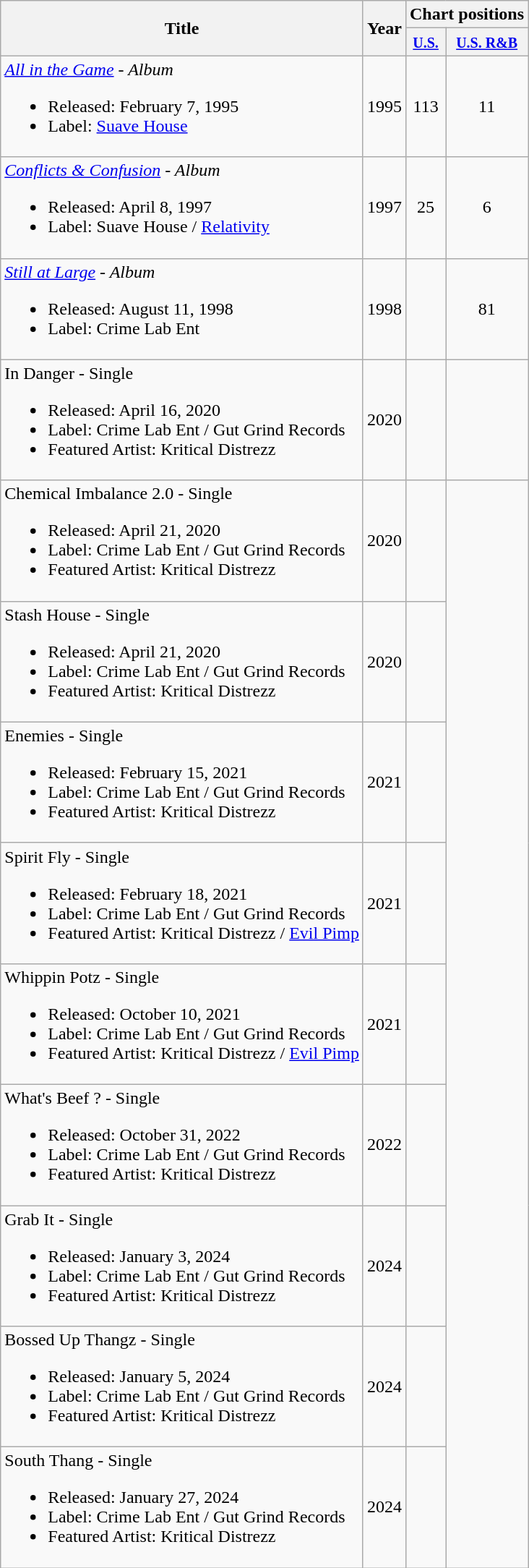<table class="wikitable">
<tr>
<th rowspan="2">Title</th>
<th rowspan="2">Year</th>
<th colspan="2">Chart positions</th>
</tr>
<tr>
<th><small><a href='#'>U.S.</a></small></th>
<th><small><a href='#'>U.S. R&B</a></small></th>
</tr>
<tr>
<td><em><a href='#'>All in the Game</a> - Album</em><br><ul><li>Released: February 7, 1995</li><li>Label: <a href='#'>Suave House</a></li></ul></td>
<td>1995</td>
<td align="center">113</td>
<td align="center">11</td>
</tr>
<tr>
<td><em><a href='#'>Conflicts & Confusion</a> - Album</em><br><ul><li>Released: April 8, 1997</li><li>Label: Suave House / <a href='#'>Relativity</a></li></ul></td>
<td>1997</td>
<td align="center">25</td>
<td align="center">6</td>
</tr>
<tr>
<td><em><a href='#'>Still at Large</a> - Album</em><br><ul><li>Released: August 11, 1998</li><li>Label: Crime Lab Ent</li></ul></td>
<td>1998</td>
<td align="center"></td>
<td align="center">81</td>
</tr>
<tr>
<td>In Danger - Single<br><ul><li>Released: April 16, 2020</li><li>Label: Crime Lab Ent / Gut Grind Records</li><li>Featured Artist: Kritical Distrezz</li></ul></td>
<td>2020</td>
<td></td>
<td></td>
</tr>
<tr>
<td>Chemical Imbalance 2.0 - Single<br><ul><li>Released: April 21, 2020</li><li>Label: Crime Lab Ent / Gut Grind Records</li><li>Featured Artist: Kritical Distrezz</li></ul></td>
<td>2020</td>
<td></td>
</tr>
<tr>
<td>Stash House - Single<br><ul><li>Released: April 21, 2020</li><li>Label: Crime Lab Ent / Gut Grind Records</li><li>Featured Artist: Kritical Distrezz</li></ul></td>
<td>2020</td>
<td></td>
</tr>
<tr>
<td>Enemies - Single<br><ul><li>Released: February 15, 2021</li><li>Label: Crime Lab Ent / Gut Grind Records</li><li>Featured Artist: Kritical Distrezz</li></ul></td>
<td>2021</td>
<td></td>
</tr>
<tr>
<td>Spirit Fly - Single<br><ul><li>Released: February 18, 2021</li><li>Label: Crime Lab Ent / Gut Grind Records</li><li>Featured Artist: Kritical Distrezz / <a href='#'>Evil Pimp</a></li></ul></td>
<td>2021</td>
<td></td>
</tr>
<tr>
<td>Whippin Potz - Single<br><ul><li>Released: October 10, 2021</li><li>Label: Crime Lab Ent / Gut Grind Records</li><li>Featured Artist: Kritical Distrezz / <a href='#'>Evil Pimp</a></li></ul></td>
<td>2021</td>
<td></td>
</tr>
<tr>
<td>What's Beef ? - Single<br><ul><li>Released: October 31, 2022</li><li>Label: Crime Lab Ent / Gut Grind Records</li><li>Featured Artist: Kritical Distrezz</li></ul></td>
<td>2022</td>
<td></td>
</tr>
<tr>
<td>Grab It - Single<br><ul><li>Released: January 3, 2024</li><li>Label: Crime Lab Ent / Gut Grind Records</li><li>Featured Artist: Kritical Distrezz</li></ul></td>
<td>2024</td>
<td></td>
</tr>
<tr>
<td>Bossed Up Thangz - Single<br><ul><li>Released: January 5, 2024</li><li>Label: Crime Lab Ent / Gut Grind Records</li><li>Featured Artist: Kritical Distrezz</li></ul></td>
<td>2024</td>
<td></td>
</tr>
<tr>
<td>South Thang - Single<br><ul><li>Released: January 27, 2024</li><li>Label: Crime Lab Ent / Gut Grind Records</li><li>Featured Artist: Kritical Distrezz</li></ul></td>
<td>2024</td>
<td></td>
</tr>
</table>
